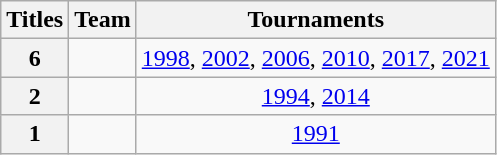<table class="wikitable">
<tr>
<th>Titles</th>
<th>Team</th>
<th>Tournaments</th>
</tr>
<tr>
<th>6</th>
<td></td>
<td align=center><a href='#'>1998</a>, <a href='#'>2002</a>, <a href='#'>2006</a>, <a href='#'>2010</a>, <a href='#'>2017</a>, <a href='#'>2021</a></td>
</tr>
<tr>
<th>2</th>
<td></td>
<td align=center><a href='#'>1994</a>, <a href='#'>2014</a></td>
</tr>
<tr>
<th>1</th>
<td></td>
<td align=center><a href='#'>1991</a></td>
</tr>
</table>
